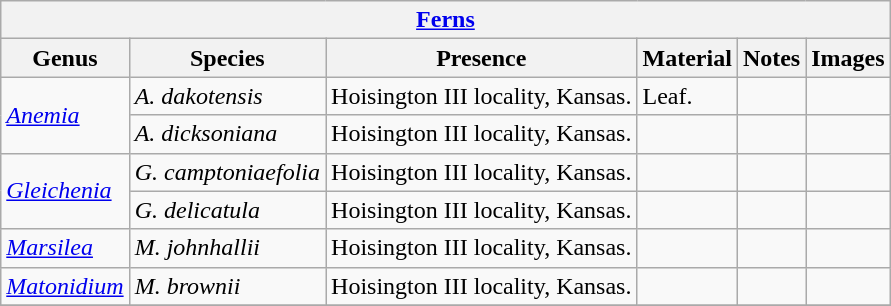<table class="wikitable" align="center">
<tr>
<th colspan="6" align="center"><strong><a href='#'>Ferns</a></strong></th>
</tr>
<tr>
<th>Genus</th>
<th>Species</th>
<th>Presence</th>
<th><strong>Material</strong></th>
<th>Notes</th>
<th>Images</th>
</tr>
<tr>
<td rowspan=2><em><a href='#'>Anemia</a></em></td>
<td><em>A. dakotensis</em></td>
<td>Hoisington III locality, Kansas.</td>
<td>Leaf.</td>
<td></td>
<td></td>
</tr>
<tr>
<td><em>A. dicksoniana</em></td>
<td>Hoisington III locality, Kansas.</td>
<td></td>
<td></td>
<td></td>
</tr>
<tr>
<td rowspan=2><em><a href='#'>Gleichenia</a></em></td>
<td><em>G. camptoniaefolia</em></td>
<td>Hoisington III locality, Kansas.</td>
<td></td>
<td></td>
<td></td>
</tr>
<tr>
<td><em>G. delicatula</em></td>
<td>Hoisington III locality, Kansas.</td>
<td></td>
<td></td>
<td></td>
</tr>
<tr>
<td><em><a href='#'>Marsilea</a></em></td>
<td><em>M. johnhallii</em></td>
<td>Hoisington III locality, Kansas.</td>
<td></td>
<td></td>
<td></td>
</tr>
<tr>
<td><em><a href='#'>Matonidium</a></em></td>
<td><em>M. brownii</em></td>
<td>Hoisington III locality, Kansas.</td>
<td></td>
<td></td>
<td></td>
</tr>
<tr>
</tr>
</table>
